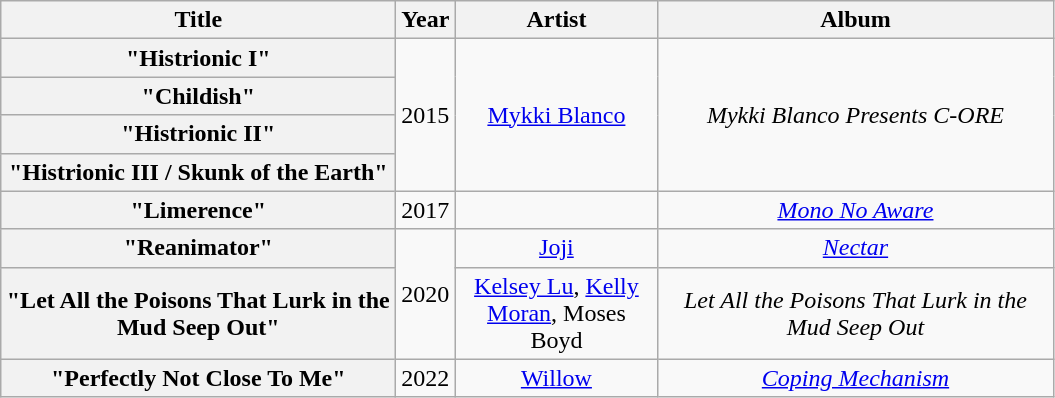<table class="wikitable plainrowheaders" style="text-align:center">
<tr>
<th scope="col" style="width:16em;">Title</th>
<th scope="col" style="width:1em;">Year</th>
<th scope="col" style="width:8em;">Artist</th>
<th scope="col" style="width:16em;">Album</th>
</tr>
<tr>
<th scope="row">"Histrionic I"</th>
<td rowspan="4">2015</td>
<td rowspan="4"><a href='#'>Mykki Blanco</a></td>
<td rowspan="4"><em>Mykki Blanco Presents C-ORE</em></td>
</tr>
<tr>
<th scope="row">"Childish"</th>
</tr>
<tr>
<th scope="row">"Histrionic II"</th>
</tr>
<tr>
<th scope="row">"Histrionic III / Skunk of the Earth"</th>
</tr>
<tr>
<th scope="row">"Limerence"</th>
<td>2017</td>
<td></td>
<td><em><a href='#'>Mono No Aware</a></em></td>
</tr>
<tr>
<th scope="row">"Reanimator"</th>
<td rowspan="2">2020</td>
<td><a href='#'>Joji</a></td>
<td><em><a href='#'>Nectar</a></em></td>
</tr>
<tr>
<th scope="row">"Let All the Poisons That Lurk in the Mud Seep Out"</th>
<td><a href='#'>Kelsey Lu</a>, <a href='#'>Kelly Moran</a>, Moses Boyd</td>
<td><em>Let All the Poisons That Lurk in the Mud Seep Out</em></td>
</tr>
<tr>
<th scope= "row">"Perfectly Not Close To Me"</th>
<td>2022</td>
<td><a href='#'>Willow</a></td>
<td><em><a href='#'>Coping Mechanism</a></em></td>
</tr>
</table>
